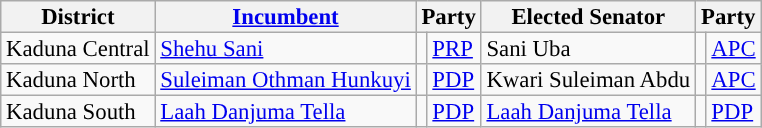<table class="sortable wikitable" style="font-size:95%;line-height:14px;">
<tr>
<th class="unsortable">District</th>
<th class="unsortable"><a href='#'>Incumbent</a></th>
<th colspan="2">Party</th>
<th class="unsortable">Elected Senator</th>
<th colspan="2">Party</th>
</tr>
<tr>
<td>Kaduna Central</td>
<td><a href='#'>Shehu Sani</a></td>
<td style="background:"></td>
<td><a href='#'>PRP</a></td>
<td>Sani Uba</td>
<td style="background:"></td>
<td><a href='#'>APC</a></td>
</tr>
<tr>
<td>Kaduna North</td>
<td><a href='#'>Suleiman Othman Hunkuyi</a></td>
<td style="background:"></td>
<td><a href='#'>PDP</a></td>
<td>Kwari Suleiman Abdu</td>
<td style="background:"></td>
<td><a href='#'>APC</a></td>
</tr>
<tr>
<td>Kaduna South</td>
<td><a href='#'>Laah Danjuma Tella</a></td>
<td style="background:"></td>
<td><a href='#'>PDP</a></td>
<td><a href='#'>Laah Danjuma Tella</a></td>
<td style="background:"></td>
<td><a href='#'>PDP</a></td>
</tr>
</table>
